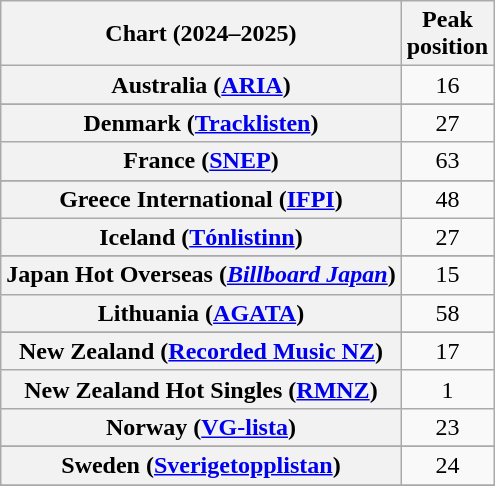<table class="wikitable sortable plainrowheaders" style="text-align:center">
<tr>
<th scope="col">Chart (2024–2025)</th>
<th scope="col">Peak<br>position</th>
</tr>
<tr>
<th scope="row">Australia (<a href='#'>ARIA</a>)</th>
<td>16</td>
</tr>
<tr>
</tr>
<tr>
</tr>
<tr>
</tr>
<tr>
</tr>
<tr>
</tr>
<tr>
<th scope="row">Denmark (<a href='#'>Tracklisten</a>)</th>
<td>27</td>
</tr>
<tr>
<th scope="row">France (<a href='#'>SNEP</a>)</th>
<td>63</td>
</tr>
<tr>
</tr>
<tr>
<th scope="row">Greece International (<a href='#'>IFPI</a>)</th>
<td>48</td>
</tr>
<tr>
<th scope="row">Iceland (<a href='#'>Tónlistinn</a>)</th>
<td>27</td>
</tr>
<tr>
</tr>
<tr>
<th scope="row">Japan Hot Overseas (<em><a href='#'>Billboard Japan</a></em>)</th>
<td>15</td>
</tr>
<tr>
<th scope="row">Lithuania (<a href='#'>AGATA</a>)</th>
<td>58</td>
</tr>
<tr>
</tr>
<tr>
<th scope="row">New Zealand (<a href='#'>Recorded Music NZ</a>)</th>
<td>17</td>
</tr>
<tr>
<th scope="row">New Zealand Hot Singles (<a href='#'>RMNZ</a>)</th>
<td>1</td>
</tr>
<tr>
<th scope="row">Norway (<a href='#'>VG-lista</a>)</th>
<td>23</td>
</tr>
<tr>
</tr>
<tr>
<th scope="row">Sweden (<a href='#'>Sverigetopplistan</a>)</th>
<td>24</td>
</tr>
<tr>
</tr>
<tr>
</tr>
<tr>
</tr>
<tr>
</tr>
<tr>
</tr>
<tr>
</tr>
<tr>
</tr>
</table>
